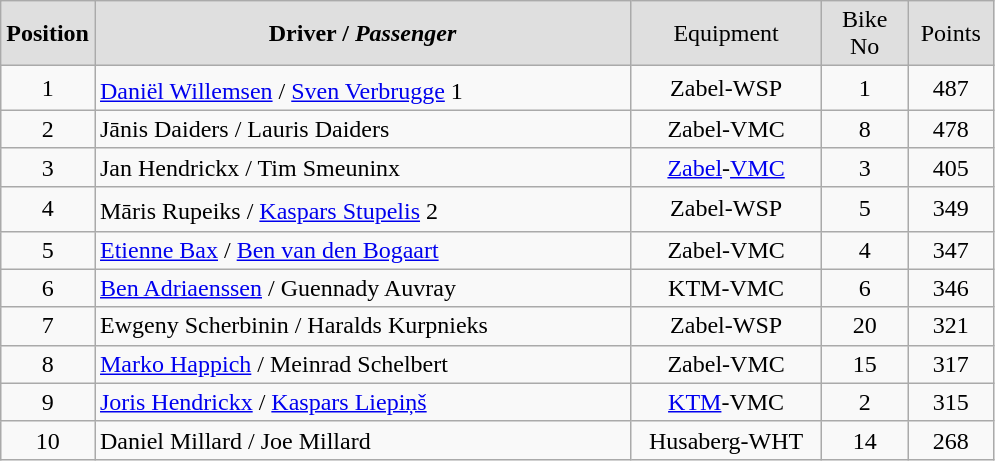<table class="wikitable">
<tr align="center" style="background:#dfdfdf;">
<td width="50"><strong>Position</strong></td>
<td width="350"><strong>Driver / <em>Passenger<strong><em></td>
<td width="120"></strong>Equipment<strong></td>
<td width="50"></strong>Bike  No<strong></td>
<td width="50"></strong>Points<strong></td>
</tr>
<tr align="center">
<td></strong>1<strong></td>
<td align="left"> <a href='#'>Daniël Willemsen</a> /  </em><a href='#'>Sven Verbrugge</a><em> <sup></em>1<em></sup></td>
<td>Zabel-WSP</td>
<td></em>1<em></td>
<td></strong>487<strong></td>
</tr>
<tr align="center">
<td></strong>2<strong></td>
<td align="left"> Jānis Daiders / </em>Lauris Daiders<em></td>
<td>Zabel-VMC</td>
<td></em>8<em></td>
<td></strong>478<strong></td>
</tr>
<tr align="center">
<td></strong>3<strong></td>
<td align="left"> Jan Hendrickx / </em>Tim Smeuninx<em></td>
<td><a href='#'>Zabel</a>-<a href='#'>VMC</a></td>
<td></em>3<em></td>
<td></strong>405<strong></td>
</tr>
<tr align="center">
<td></strong>4<strong></td>
<td align="left"> Māris Rupeiks / </em><a href='#'>Kaspars Stupelis</a><em> <sup></em>2<em></sup></td>
<td>Zabel-WSP</td>
<td></em>5<em></td>
<td></strong>349<strong></td>
</tr>
<tr align="center">
<td></strong>5<strong></td>
<td align="left"> <a href='#'>Etienne Bax</a> / </em><a href='#'>Ben van den Bogaart</a><em></td>
<td>Zabel-VMC</td>
<td></em>4<em></td>
<td></strong>347<strong></td>
</tr>
<tr align="center">
<td></strong>6<strong></td>
<td align="left"> <a href='#'>Ben Adriaenssen</a> / </em>Guennady Auvray<em></td>
<td>KTM-VMC</td>
<td></em>6<em></td>
<td></strong>346<strong></td>
</tr>
<tr align="center">
<td></strong>7<strong></td>
<td align="left"> Ewgeny Scherbinin /  </em>Haralds Kurpnieks<em></td>
<td>Zabel-WSP</td>
<td></em>20<em></td>
<td></strong>321<strong></td>
</tr>
<tr align="center">
<td></strong>8<strong></td>
<td align="left"> <a href='#'>Marko Happich</a> /  </em>Meinrad Schelbert<em></td>
<td>Zabel-VMC</td>
<td></em>15<em></td>
<td></strong>317<strong></td>
</tr>
<tr align="center">
<td></strong>9<strong></td>
<td align="left"> <a href='#'>Joris Hendrickx</a> /   </em><a href='#'>Kaspars Liepiņš</a><em></td>
<td><a href='#'>KTM</a>-VMC</td>
<td></em>2<em></td>
<td></strong>315<strong></td>
</tr>
<tr align="center">
<td></strong>10<strong></td>
<td align="left"> Daniel Millard / </em>Joe Millard<em></td>
<td>Husaberg-WHT</td>
<td></em>14<em></td>
<td></strong>268<strong></td>
</tr>
</table>
